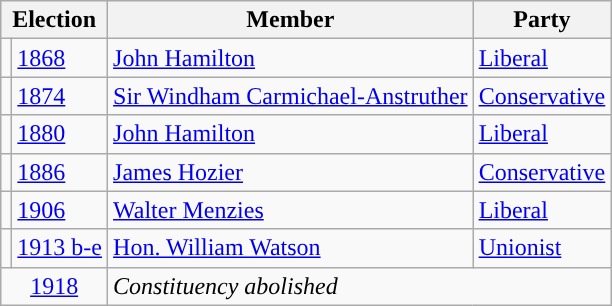<table class="wikitable">
<tr>
<th colspan="2">Election</th>
<th>Member</th>
<th>Party</th>
</tr>
<tr>
<td style="color:inherit;background-color: "></td>
<td><a href='#'>1868</a></td>
<td><a href='#'>John Hamilton</a></td>
<td><a href='#'>Liberal</a></td>
</tr>
<tr>
<td style="color:inherit;background-color: "></td>
<td><a href='#'>1874</a></td>
<td><a href='#'>Sir Windham Carmichael-Anstruther</a></td>
<td><a href='#'>Conservative</a></td>
</tr>
<tr>
<td style="color:inherit;background-color: "></td>
<td><a href='#'>1880</a></td>
<td><a href='#'>John Hamilton</a></td>
<td><a href='#'>Liberal</a></td>
</tr>
<tr>
<td style="color:inherit;background-color: "></td>
<td><a href='#'>1886</a></td>
<td><a href='#'>James Hozier</a></td>
<td><a href='#'>Conservative</a></td>
</tr>
<tr>
<td style="color:inherit;background-color: "></td>
<td><a href='#'>1906</a></td>
<td><a href='#'>Walter Menzies</a></td>
<td><a href='#'>Liberal</a></td>
</tr>
<tr>
<td style="color:inherit;background-color: "></td>
<td><a href='#'>1913 b-e</a></td>
<td><a href='#'>Hon. William Watson</a></td>
<td><a href='#'>Unionist</a></td>
</tr>
<tr>
<td colspan="2" align="center"><a href='#'>1918</a></td>
<td colspan="2"><em>Constituency abolished</em></td>
</tr>
</table>
